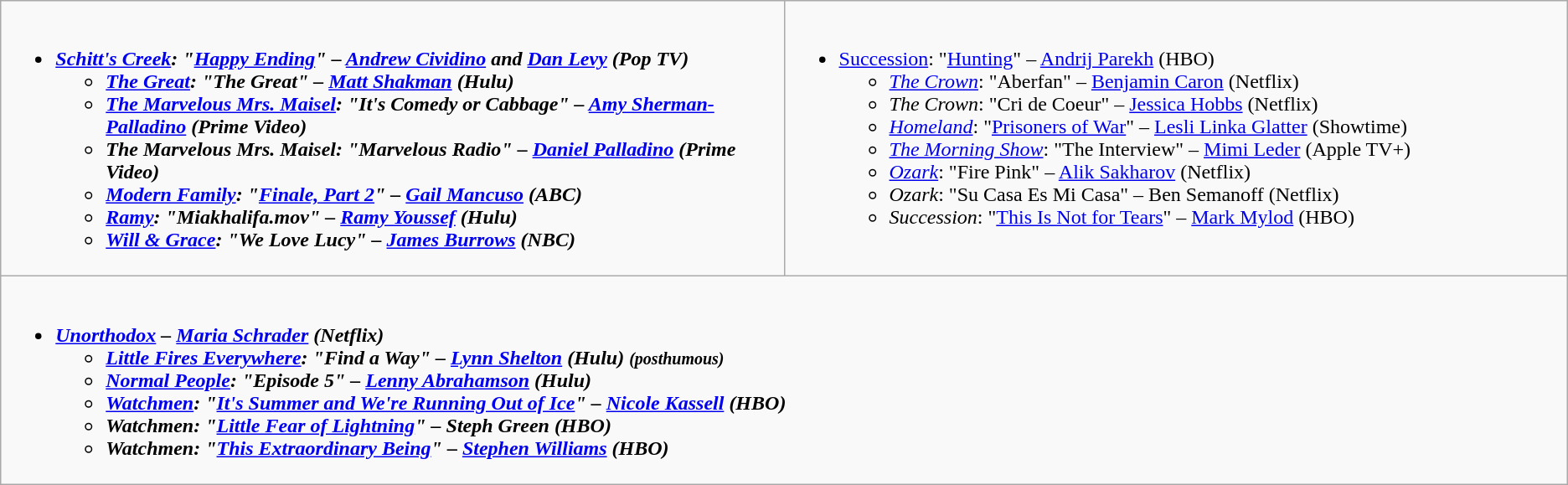<table class="wikitable">
<tr>
<td style="vertical-align:top;" width="50%"><br><ul><li><strong><em><a href='#'>Schitt's Creek</a><em>: "<a href='#'>Happy Ending</a>" – <a href='#'>Andrew Cividino</a> and <a href='#'>Dan Levy</a> (Pop TV)<strong><ul><li></em><a href='#'>The Great</a><em>: "The Great" – <a href='#'>Matt Shakman</a> (Hulu)</li><li></em><a href='#'>The Marvelous Mrs. Maisel</a><em>: "It's Comedy or Cabbage" – <a href='#'>Amy Sherman-Palladino</a> (Prime Video)</li><li></em>The Marvelous Mrs. Maisel<em>: "Marvelous Radio" – <a href='#'>Daniel Palladino</a> (Prime Video)</li><li></em><a href='#'>Modern Family</a><em>: "<a href='#'>Finale, Part 2</a>" – <a href='#'>Gail Mancuso</a> (ABC)</li><li></em><a href='#'>Ramy</a><em>: "Miakhalifa.mov" – <a href='#'>Ramy Youssef</a> (Hulu)</li><li></em><a href='#'>Will & Grace</a><em>: "We Love Lucy" – <a href='#'>James Burrows</a> (NBC)</li></ul></li></ul></td>
<td style="vertical-align:top;" width="50%"><br><ul><li></em></strong><a href='#'>Succession</a></em>: "<a href='#'>Hunting</a>" – <a href='#'>Andrij Parekh</a> (HBO)</strong><ul><li><em><a href='#'>The Crown</a></em>: "Aberfan" – <a href='#'>Benjamin Caron</a> (Netflix)</li><li><em>The Crown</em>: "Cri de Coeur" – <a href='#'>Jessica Hobbs</a> (Netflix)</li><li><em><a href='#'>Homeland</a></em>: "<a href='#'>Prisoners of War</a>" – <a href='#'>Lesli Linka Glatter</a> (Showtime)</li><li><em><a href='#'>The Morning Show</a></em>: "The Interview" – <a href='#'>Mimi Leder</a> (Apple TV+)</li><li><em><a href='#'>Ozark</a></em>: "Fire Pink" – <a href='#'>Alik Sakharov</a> (Netflix)</li><li><em>Ozark</em>: "Su Casa Es Mi Casa" – Ben Semanoff (Netflix)</li><li><em>Succession</em>: "<a href='#'>This Is Not for Tears</a>" – <a href='#'>Mark Mylod</a> (HBO)</li></ul></li></ul></td>
</tr>
<tr>
<td style="vertical-align:top;" width="50%" colspan="2"><br><ul><li><strong><em><a href='#'>Unorthodox</a><em> – <a href='#'>Maria Schrader</a> (Netflix)<strong><ul><li></em><a href='#'>Little Fires Everywhere</a><em>: "Find a Way" – <a href='#'>Lynn Shelton</a> (Hulu) <small>(posthumous)</small></li><li></em><a href='#'>Normal People</a><em>: "Episode 5" – <a href='#'>Lenny Abrahamson</a> (Hulu)</li><li></em><a href='#'>Watchmen</a><em>: "<a href='#'>It's Summer and We're Running Out of Ice</a>" – <a href='#'>Nicole Kassell</a> (HBO)</li><li></em>Watchmen<em>: "<a href='#'>Little Fear of Lightning</a>" – Steph Green (HBO)</li><li></em>Watchmen<em>: "<a href='#'>This Extraordinary Being</a>" – <a href='#'>Stephen Williams</a> (HBO)</li></ul></li></ul></td>
</tr>
</table>
